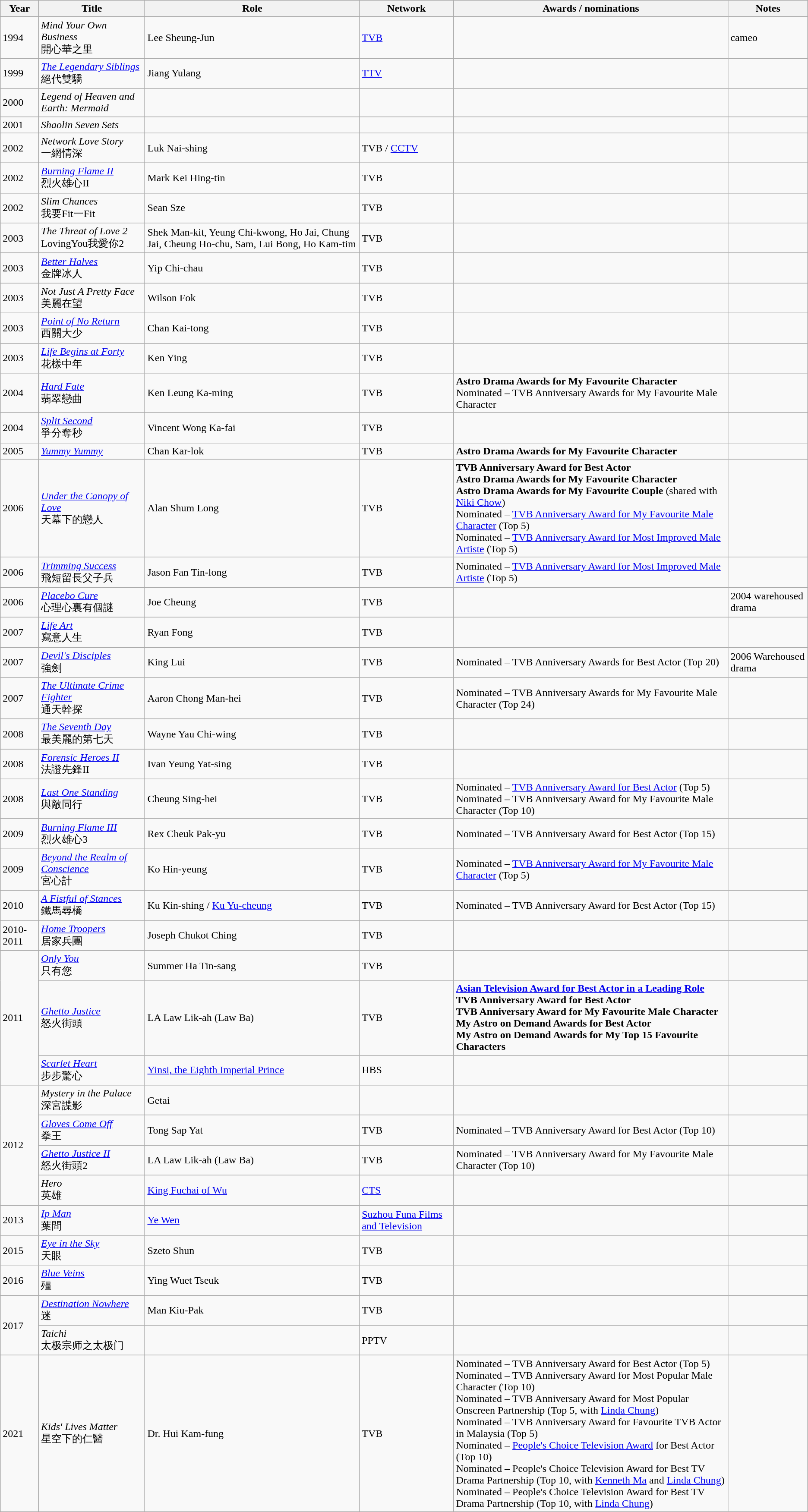<table class="wikitable sortable">
<tr>
<th>Year</th>
<th>Title</th>
<th>Role</th>
<th>Network</th>
<th class="unsortable">Awards / nominations</th>
<th class="unsortable">Notes</th>
</tr>
<tr>
<td>1994</td>
<td><em>Mind Your Own Business</em><br>開心華之里</td>
<td>Lee Sheung-Jun</td>
<td><a href='#'>TVB</a></td>
<td></td>
<td>cameo</td>
</tr>
<tr>
<td>1999</td>
<td><em><a href='#'>The Legendary Siblings</a></em><br>絕代雙驕</td>
<td>Jiang Yulang</td>
<td><a href='#'>TTV</a></td>
<td></td>
<td></td>
</tr>
<tr>
<td>2000</td>
<td><em>Legend of Heaven and Earth: Mermaid</em></td>
<td></td>
<td></td>
<td></td>
<td></td>
</tr>
<tr>
<td>2001</td>
<td><em>Shaolin Seven Sets</em></td>
<td></td>
<td></td>
<td></td>
<td></td>
</tr>
<tr>
<td>2002</td>
<td><em>Network Love Story</em><br>一網情深</td>
<td>Luk Nai-shing</td>
<td>TVB / <a href='#'>CCTV</a></td>
<td></td>
<td></td>
</tr>
<tr>
<td>2002</td>
<td><em><a href='#'>Burning Flame II</a></em><br>烈火雄心II</td>
<td>Mark Kei Hing-tin</td>
<td>TVB</td>
<td></td>
<td></td>
</tr>
<tr>
<td>2002</td>
<td><em>Slim Chances</em><br>我要Fit一Fit</td>
<td>Sean Sze</td>
<td>TVB</td>
<td></td>
<td></td>
</tr>
<tr>
<td>2003</td>
<td><em>The Threat of Love 2</em><br>LovingYou我愛你2</td>
<td>Shek Man-kit, Yeung Chi-kwong, Ho Jai, Chung Jai, Cheung Ho-chu, Sam, Lui Bong, Ho Kam-tim</td>
<td>TVB</td>
<td></td>
<td></td>
</tr>
<tr>
<td>2003</td>
<td><em><a href='#'>Better Halves</a></em><br>金牌冰人</td>
<td>Yip Chi-chau</td>
<td>TVB</td>
<td></td>
<td></td>
</tr>
<tr>
<td>2003</td>
<td><em>Not Just A Pretty Face</em><br>美麗在望</td>
<td>Wilson Fok</td>
<td>TVB</td>
<td></td>
<td></td>
</tr>
<tr>
<td>2003</td>
<td><em><a href='#'>Point of No Return</a></em><br>西關大少</td>
<td>Chan Kai-tong</td>
<td>TVB</td>
<td></td>
<td></td>
</tr>
<tr>
<td>2003</td>
<td><em><a href='#'>Life Begins at Forty</a></em><br>花樣中年</td>
<td>Ken Ying</td>
<td>TVB</td>
<td></td>
<td></td>
</tr>
<tr>
<td>2004</td>
<td><em><a href='#'>Hard Fate</a></em><br>翡翠戀曲</td>
<td>Ken Leung Ka-ming</td>
<td>TVB</td>
<td><strong>Astro Drama Awards for My Favourite Character</strong><br>Nominated – TVB Anniversary Awards for My Favourite Male Character</td>
<td></td>
</tr>
<tr>
<td>2004</td>
<td><em><a href='#'>Split Second</a></em><br>爭分奪秒</td>
<td>Vincent Wong Ka-fai</td>
<td>TVB</td>
<td></td>
<td></td>
</tr>
<tr>
<td>2005</td>
<td><em><a href='#'>Yummy Yummy</a></em></td>
<td>Chan Kar-lok</td>
<td>TVB</td>
<td><strong>Astro Drama Awards for My Favourite Character</strong></td>
<td></td>
</tr>
<tr>
<td>2006</td>
<td><em><a href='#'>Under the Canopy of Love</a></em><br>天幕下的戀人</td>
<td>Alan Shum Long</td>
<td>TVB</td>
<td><strong>TVB Anniversary Award for Best Actor</strong><br><strong>Astro Drama Awards for My Favourite Character</strong><br><strong>Astro Drama Awards for My Favourite Couple</strong> (shared with <a href='#'>Niki Chow</a>)<br>Nominated – <a href='#'>TVB Anniversary Award for My Favourite Male Character</a> (Top 5)<br>Nominated – <a href='#'>TVB Anniversary Award for Most Improved Male Artiste</a> (Top 5)</td>
<td></td>
</tr>
<tr>
<td>2006</td>
<td><em><a href='#'>Trimming Success</a></em><br>飛短留長父子兵</td>
<td>Jason Fan Tin-long</td>
<td>TVB</td>
<td>Nominated – <a href='#'>TVB Anniversary Award for Most Improved Male Artiste</a> (Top 5)</td>
<td></td>
</tr>
<tr>
<td>2006</td>
<td><em><a href='#'>Placebo Cure</a></em><br>心理心裏有個謎</td>
<td>Joe Cheung</td>
<td>TVB</td>
<td></td>
<td>2004 warehoused drama</td>
</tr>
<tr>
<td>2007</td>
<td><em><a href='#'>Life Art</a></em><br>寫意人生</td>
<td>Ryan Fong</td>
<td>TVB</td>
<td></td>
<td></td>
</tr>
<tr>
<td>2007</td>
<td><em><a href='#'>Devil's Disciples</a></em><br>強劍</td>
<td>King Lui</td>
<td>TVB</td>
<td>Nominated – TVB Anniversary Awards for Best Actor (Top 20)</td>
<td>2006 Warehoused drama</td>
</tr>
<tr>
<td>2007</td>
<td><em><a href='#'>The Ultimate Crime Fighter</a></em><br>通天幹探</td>
<td>Aaron Chong Man-hei</td>
<td>TVB</td>
<td>Nominated – TVB Anniversary Awards for My Favourite Male Character (Top 24)</td>
<td></td>
</tr>
<tr>
<td>2008</td>
<td><em><a href='#'>The Seventh Day</a></em><br>最美麗的第七天</td>
<td>Wayne Yau Chi-wing</td>
<td>TVB</td>
<td></td>
<td></td>
</tr>
<tr>
<td>2008</td>
<td><em><a href='#'>Forensic Heroes II</a></em><br>法證先鋒II</td>
<td>Ivan Yeung Yat-sing</td>
<td>TVB</td>
<td></td>
<td></td>
</tr>
<tr>
<td>2008</td>
<td><em><a href='#'>Last One Standing</a></em><br>與敵同行</td>
<td>Cheung Sing-hei</td>
<td>TVB</td>
<td>Nominated – <a href='#'>TVB Anniversary Award for Best Actor</a> (Top 5)<br>Nominated – TVB Anniversary Award for My Favourite Male Character (Top 10)</td>
<td></td>
</tr>
<tr>
<td>2009</td>
<td><em><a href='#'>Burning Flame III</a></em><br>烈火雄心3</td>
<td>Rex Cheuk Pak-yu</td>
<td>TVB</td>
<td>Nominated – TVB Anniversary Award for Best Actor (Top 15)</td>
<td></td>
</tr>
<tr>
<td>2009</td>
<td><em><a href='#'>Beyond the Realm of Conscience</a></em><br>宮心計</td>
<td>Ko Hin-yeung</td>
<td>TVB</td>
<td>Nominated – <a href='#'>TVB Anniversary Award for My Favourite Male Character</a> (Top 5)</td>
<td></td>
</tr>
<tr>
<td>2010</td>
<td><em><a href='#'>A Fistful of Stances</a></em><br>鐵馬尋橋</td>
<td>Ku Kin-shing / <a href='#'>Ku Yu-cheung</a></td>
<td>TVB</td>
<td>Nominated – TVB Anniversary Award for Best Actor (Top 15)</td>
<td></td>
</tr>
<tr>
<td>2010-2011</td>
<td><em><a href='#'>Home Troopers</a></em><br>居家兵團</td>
<td>Joseph Chukot Ching</td>
<td>TVB</td>
<td></td>
<td></td>
</tr>
<tr>
<td rowspan=3>2011</td>
<td><em><a href='#'>Only You</a></em><br>只有您</td>
<td>Summer Ha Tin-sang</td>
<td>TVB</td>
<td></td>
<td></td>
</tr>
<tr>
<td><em><a href='#'>Ghetto Justice</a></em><br>怒火街頭</td>
<td>LA Law Lik-ah (Law Ba)</td>
<td>TVB</td>
<td><strong><a href='#'>Asian Television Award for Best Actor in a Leading Role</a></strong><br><strong>TVB Anniversary Award for Best Actor</strong><br><strong>TVB Anniversary Award for My Favourite Male Character</strong><br><strong>My Astro on Demand Awards for Best Actor</strong><br><strong>My Astro on Demand Awards for My Top 15 Favourite Characters</strong></td>
<td></td>
</tr>
<tr>
<td><em><a href='#'>Scarlet Heart</a></em><br>步步驚心</td>
<td><a href='#'>Yinsi, the Eighth Imperial Prince</a></td>
<td>HBS</td>
<td></td>
<td></td>
</tr>
<tr>
<td rowspan=4>2012</td>
<td><em>Mystery in the Palace</em><br>深宮諜影</td>
<td>Getai</td>
<td></td>
<td></td>
<td></td>
</tr>
<tr>
<td><em><a href='#'>Gloves Come Off</a></em><br>拳王</td>
<td>Tong Sap Yat</td>
<td>TVB</td>
<td>Nominated – TVB Anniversary Award for Best Actor (Top 10)</td>
<td></td>
</tr>
<tr>
<td><em><a href='#'>Ghetto Justice II</a></em><br>怒火街頭2</td>
<td>LA Law Lik-ah (Law Ba)</td>
<td>TVB</td>
<td>Nominated – TVB Anniversary Award for My Favourite Male Character (Top 10)</td>
<td></td>
</tr>
<tr>
<td><em>Hero</em><br>英雄</td>
<td><a href='#'>King Fuchai of Wu</a></td>
<td><a href='#'>CTS</a></td>
<td></td>
<td></td>
</tr>
<tr>
<td>2013</td>
<td><em><a href='#'>Ip Man</a></em><br>葉問</td>
<td><a href='#'>Ye Wen</a></td>
<td><a href='#'>Suzhou Funa Films and Television</a></td>
<td></td>
<td></td>
</tr>
<tr>
<td>2015</td>
<td><em><a href='#'>Eye in the Sky</a></em> <br> 天眼</td>
<td>Szeto Shun</td>
<td>TVB</td>
<td></td>
<td></td>
</tr>
<tr>
<td>2016</td>
<td><em><a href='#'>Blue Veins</a></em> <br> 殭</td>
<td>Ying Wuet Tseuk</td>
<td>TVB</td>
<td></td>
<td></td>
</tr>
<tr>
<td rowspan=2>2017</td>
<td><em><a href='#'>Destination Nowhere</a></em> <br> 迷</td>
<td>Man Kiu-Pak</td>
<td>TVB</td>
<td></td>
<td></td>
</tr>
<tr>
<td><em>Taichi</em><br>太极宗师之太极门</td>
<td></td>
<td>PPTV</td>
<td></td>
<td></td>
</tr>
<tr>
<td>2021</td>
<td><em>Kids' Lives Matter</em><br>星空下的仁醫</td>
<td>Dr. Hui Kam-fung</td>
<td>TVB</td>
<td>Nominated – TVB Anniversary Award for Best Actor (Top 5)<br> Nominated – TVB Anniversary Award for Most Popular Male Character (Top 10)<br> Nominated – TVB Anniversary Award for Most Popular Onscreen Partnership (Top 5, with <a href='#'>Linda Chung</a>)<br>Nominated – TVB Anniversary Award for Favourite TVB Actor in Malaysia (Top 5) <br>Nominated – <a href='#'>People's Choice Television Award</a> for Best Actor (Top 10)<br> Nominated – People's Choice Television Award for Best TV Drama Partnership (Top 10, with <a href='#'>Kenneth Ma</a> and <a href='#'>Linda Chung</a>) <br> Nominated – People's Choice Television Award for Best TV Drama Partnership (Top 10, with <a href='#'>Linda Chung</a>)</td>
<td></td>
</tr>
</table>
